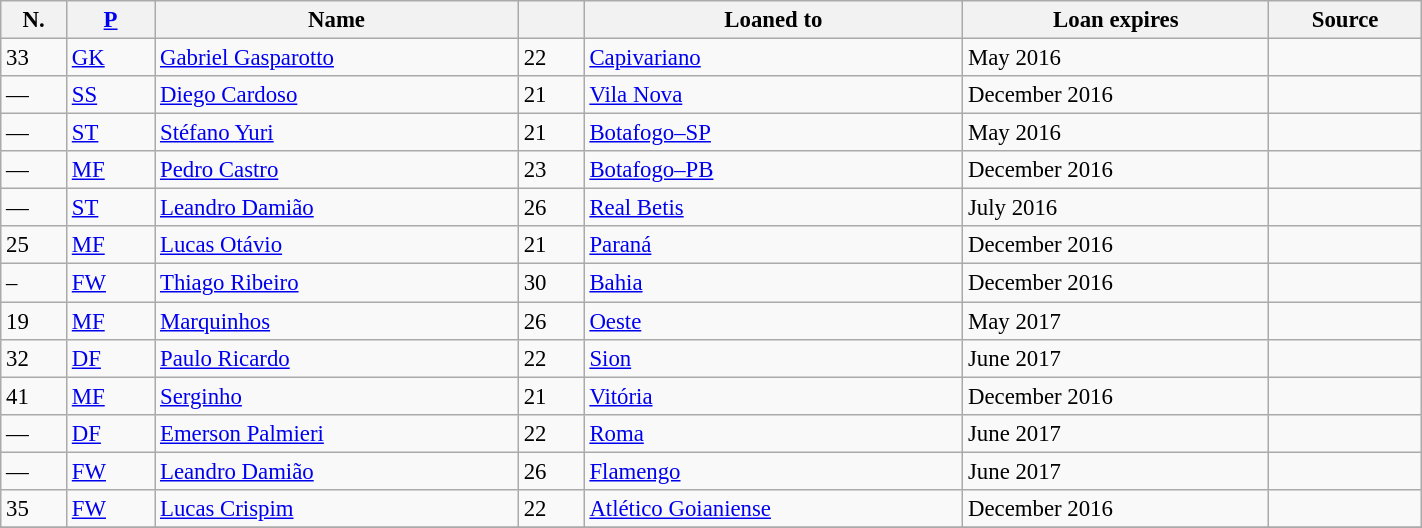<table class="wikitable sortable" style="width:75%; text-align:center; font-size:95%; text-align:left">
<tr>
<th>N.</th>
<th><a href='#'>P</a></th>
<th>Name</th>
<th></th>
<th>Loaned to</th>
<th>Loan expires</th>
<th>Source</th>
</tr>
<tr>
<td>33</td>
<td><a href='#'>GK</a></td>
<td style="text-align:left;"> <a href='#'>Gabriel Gasparotto</a></td>
<td>22</td>
<td style="text-align:left;"><a href='#'>Capivariano</a></td>
<td>May 2016</td>
<td></td>
</tr>
<tr>
<td>—</td>
<td><a href='#'>SS</a></td>
<td style="text-align:left;"> <a href='#'>Diego Cardoso</a></td>
<td>21</td>
<td style="text-align:left;"><a href='#'>Vila Nova</a></td>
<td>December 2016</td>
<td></td>
</tr>
<tr>
<td>—</td>
<td><a href='#'>ST</a></td>
<td style="text-align:left;"> <a href='#'>Stéfano Yuri</a></td>
<td>21</td>
<td style="text-align:left;"><a href='#'>Botafogo–SP</a></td>
<td>May 2016</td>
<td></td>
</tr>
<tr>
<td>—</td>
<td><a href='#'>MF</a></td>
<td style="text-align:left;"> <a href='#'>Pedro Castro</a></td>
<td>23</td>
<td style="text-align:left;"><a href='#'>Botafogo–PB</a></td>
<td>December 2016</td>
<td></td>
</tr>
<tr>
<td>—</td>
<td><a href='#'>ST</a></td>
<td style="text-align:left;"> <a href='#'>Leandro Damião</a></td>
<td>26</td>
<td style="text-align:left;"><a href='#'>Real Betis</a> </td>
<td>July 2016</td>
<td></td>
</tr>
<tr>
<td>25</td>
<td><a href='#'>MF</a></td>
<td style="text-align:left;"> <a href='#'>Lucas Otávio</a></td>
<td>21</td>
<td style="text-align:left;"><a href='#'>Paraná</a></td>
<td>December 2016</td>
<td></td>
</tr>
<tr>
<td>–</td>
<td><a href='#'>FW</a></td>
<td style="text-align:left;"> <a href='#'>Thiago Ribeiro</a></td>
<td>30</td>
<td style="text-align:left;"><a href='#'>Bahia</a></td>
<td>December 2016</td>
<td></td>
</tr>
<tr>
<td>19</td>
<td><a href='#'>MF</a></td>
<td style="text-align:left;"> <a href='#'>Marquinhos</a></td>
<td>26</td>
<td style="text-align:left;"><a href='#'>Oeste</a></td>
<td>May 2017</td>
<td></td>
</tr>
<tr>
<td>32</td>
<td><a href='#'>DF</a></td>
<td style="text-align:left;"> <a href='#'>Paulo Ricardo</a></td>
<td>22</td>
<td style="text-align:left;"><a href='#'>Sion</a> </td>
<td>June 2017</td>
<td></td>
</tr>
<tr>
<td>41</td>
<td><a href='#'>MF</a></td>
<td style="text-align:left;"> <a href='#'>Serginho</a></td>
<td>21</td>
<td style="text-align:left;"><a href='#'>Vitória</a></td>
<td>December 2016</td>
<td></td>
</tr>
<tr>
<td>—</td>
<td><a href='#'>DF</a></td>
<td style="text-align:left;"> <a href='#'>Emerson Palmieri</a></td>
<td>22</td>
<td style="text-align:left;"><a href='#'>Roma</a> </td>
<td>June 2017</td>
<td></td>
</tr>
<tr>
<td>—</td>
<td><a href='#'>FW</a></td>
<td style="text-align:left;"> <a href='#'>Leandro Damião</a></td>
<td>26</td>
<td style="text-align:left;"><a href='#'>Flamengo</a></td>
<td>June 2017</td>
<td></td>
</tr>
<tr>
<td>35</td>
<td><a href='#'>FW</a></td>
<td style="text-align:left;"> <a href='#'>Lucas Crispim</a></td>
<td>22</td>
<td style="text-align:left;"><a href='#'>Atlético Goianiense</a></td>
<td>December 2016</td>
<td></td>
</tr>
<tr>
</tr>
</table>
